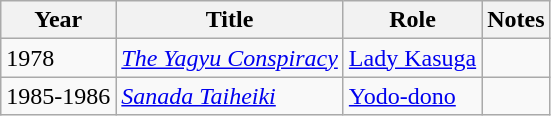<table class="wikitable">
<tr>
<th>Year</th>
<th>Title</th>
<th>Role</th>
<th>Notes</th>
</tr>
<tr>
<td>1978</td>
<td><em><a href='#'>The Yagyu Conspiracy</a></em></td>
<td><a href='#'>Lady Kasuga</a></td>
<td></td>
</tr>
<tr>
<td>1985-1986</td>
<td><em><a href='#'>Sanada Taiheiki</a></em></td>
<td><a href='#'>Yodo-dono</a></td>
<td></td>
</tr>
</table>
